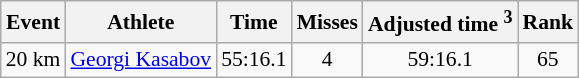<table class="wikitable" style="font-size:90%">
<tr>
<th>Event</th>
<th>Athlete</th>
<th>Time</th>
<th>Misses</th>
<th>Adjusted time <sup>3</sup></th>
<th>Rank</th>
</tr>
<tr>
<td rowspan="4">20 km</td>
<td><a href='#'>Georgi Kasabov</a></td>
<td align="center">55:16.1</td>
<td align="center">4</td>
<td align="center">59:16.1</td>
<td align="center">65</td>
</tr>
</table>
